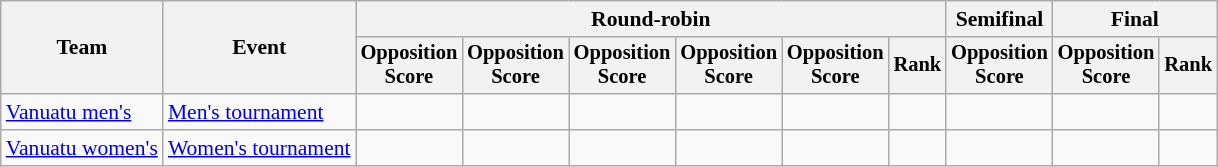<table class=wikitable style=font-size:90%;text-align:center>
<tr>
<th rowspan=2>Team</th>
<th rowspan=2>Event</th>
<th colspan=6>Round-robin</th>
<th>Semifinal</th>
<th colspan=2>Final</th>
</tr>
<tr style=font-size:95%>
<th>Opposition<br>Score</th>
<th>Opposition<br>Score</th>
<th>Opposition<br>Score</th>
<th>Opposition<br>Score</th>
<th>Opposition<br>Score</th>
<th>Rank</th>
<th>Opposition<br>Score</th>
<th>Opposition<br>Score</th>
<th>Rank</th>
</tr>
<tr>
<td align=left><a href='#'>Vanuatu men's</a></td>
<td align=left><a href='#'>Men's tournament</a></td>
<td></td>
<td></td>
<td></td>
<td></td>
<td></td>
<td></td>
<td></td>
<td></td>
<td></td>
</tr>
<tr>
<td align=left><a href='#'>Vanuatu women's</a></td>
<td align=left><a href='#'>Women's tournament</a></td>
<td></td>
<td></td>
<td></td>
<td></td>
<td></td>
<td></td>
<td></td>
<td></td>
<td></td>
</tr>
</table>
